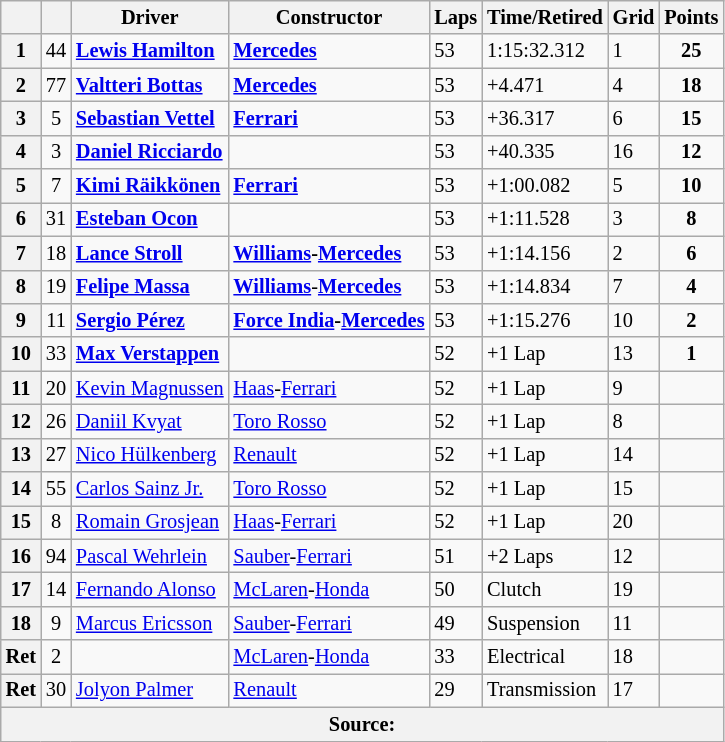<table class="wikitable" style="font-size: 85%;">
<tr>
<th></th>
<th></th>
<th>Driver</th>
<th>Constructor</th>
<th>Laps</th>
<th>Time/Retired</th>
<th>Grid</th>
<th>Points</th>
</tr>
<tr>
<th>1</th>
<td align="center">44</td>
<td> <strong><a href='#'>Lewis Hamilton</a></strong></td>
<td><strong><a href='#'>Mercedes</a></strong></td>
<td>53</td>
<td>1:15:32.312</td>
<td>1</td>
<td align="center"><strong>25</strong></td>
</tr>
<tr>
<th>2</th>
<td align="center">77</td>
<td> <strong><a href='#'>Valtteri Bottas</a></strong></td>
<td><strong><a href='#'>Mercedes</a></strong></td>
<td>53</td>
<td>+4.471</td>
<td>4</td>
<td align="center"><strong>18</strong></td>
</tr>
<tr>
<th>3</th>
<td align="center">5</td>
<td> <strong><a href='#'>Sebastian Vettel</a></strong></td>
<td><strong><a href='#'>Ferrari</a></strong></td>
<td>53</td>
<td>+36.317</td>
<td>6</td>
<td align="center"><strong>15</strong></td>
</tr>
<tr>
<th>4</th>
<td align="center">3</td>
<td> <strong><a href='#'>Daniel Ricciardo</a></strong></td>
<td><strong></strong></td>
<td>53</td>
<td>+40.335</td>
<td>16</td>
<td align="center"><strong>12</strong></td>
</tr>
<tr>
<th>5</th>
<td align="center">7</td>
<td> <strong><a href='#'>Kimi Räikkönen</a></strong></td>
<td><strong><a href='#'>Ferrari</a></strong></td>
<td>53</td>
<td>+1:00.082</td>
<td>5</td>
<td align="center"><strong>10</strong></td>
</tr>
<tr>
<th>6</th>
<td align="center">31</td>
<td> <strong><a href='#'>Esteban Ocon</a></strong></td>
<td></td>
<td>53</td>
<td>+1:11.528</td>
<td>3</td>
<td align="center"><strong>8</strong></td>
</tr>
<tr>
<th>7</th>
<td align="center">18</td>
<td> <strong><a href='#'>Lance Stroll</a></strong></td>
<td><strong><a href='#'>Williams</a>-<a href='#'>Mercedes</a></strong></td>
<td>53</td>
<td>+1:14.156</td>
<td>2</td>
<td align="center"><strong>6</strong></td>
</tr>
<tr>
<th>8</th>
<td align="center">19</td>
<td> <strong><a href='#'>Felipe Massa</a></strong></td>
<td><strong><a href='#'>Williams</a></strong>-<strong><a href='#'>Mercedes</a></strong></td>
<td>53</td>
<td>+1:14.834</td>
<td>7</td>
<td align="center"><strong>4</strong></td>
</tr>
<tr>
<th>9</th>
<td align="center">11</td>
<td> <strong><a href='#'>Sergio Pérez</a></strong></td>
<td><strong><a href='#'>Force India</a>-<a href='#'>Mercedes</a></strong></td>
<td>53</td>
<td>+1:15.276</td>
<td>10</td>
<td align="center"><strong>2</strong></td>
</tr>
<tr>
<th>10</th>
<td align="center">33</td>
<td> <strong><a href='#'>Max Verstappen</a></strong></td>
<td><strong></strong></td>
<td>52</td>
<td>+1 Lap</td>
<td>13</td>
<td align="center"><strong>1</strong></td>
</tr>
<tr>
<th>11</th>
<td align="center">20</td>
<td> <a href='#'>Kevin Magnussen</a></td>
<td><a href='#'>Haas</a>-<a href='#'>Ferrari</a></td>
<td>52</td>
<td>+1 Lap</td>
<td>9</td>
<td></td>
</tr>
<tr>
<th>12</th>
<td align="center">26</td>
<td> <a href='#'>Daniil Kvyat</a></td>
<td><a href='#'>Toro Rosso</a></td>
<td>52</td>
<td>+1 Lap</td>
<td>8</td>
<td></td>
</tr>
<tr>
<th>13</th>
<td align="center">27</td>
<td> <a href='#'>Nico Hülkenberg</a></td>
<td><a href='#'>Renault</a></td>
<td>52</td>
<td>+1 Lap</td>
<td>14</td>
<td></td>
</tr>
<tr>
<th>14</th>
<td align="center">55</td>
<td> <a href='#'>Carlos Sainz Jr.</a></td>
<td><a href='#'>Toro Rosso</a></td>
<td>52</td>
<td>+1 Lap</td>
<td>15</td>
<td></td>
</tr>
<tr>
<th>15</th>
<td align="center">8</td>
<td> <a href='#'>Romain Grosjean</a></td>
<td><a href='#'>Haas</a>-<a href='#'>Ferrari</a></td>
<td>52</td>
<td>+1 Lap</td>
<td>20</td>
<td></td>
</tr>
<tr>
<th>16</th>
<td align="center">94</td>
<td> <a href='#'>Pascal Wehrlein</a></td>
<td><a href='#'>Sauber</a>-<a href='#'>Ferrari</a></td>
<td>51</td>
<td>+2 Laps</td>
<td>12</td>
<td></td>
</tr>
<tr>
<th>17</th>
<td align="center">14</td>
<td> <a href='#'>Fernando Alonso</a></td>
<td><a href='#'>McLaren</a>-<a href='#'>Honda</a></td>
<td>50</td>
<td>Clutch</td>
<td>19</td>
<td></td>
</tr>
<tr>
<th>18</th>
<td align="center">9</td>
<td> <a href='#'>Marcus Ericsson</a></td>
<td><a href='#'>Sauber</a>-<a href='#'>Ferrari</a></td>
<td>49</td>
<td>Suspension</td>
<td>11</td>
<td></td>
</tr>
<tr>
<th>Ret</th>
<td align="center">2</td>
<td></td>
<td><a href='#'>McLaren</a>-<a href='#'>Honda</a></td>
<td>33</td>
<td>Electrical</td>
<td>18</td>
<td></td>
</tr>
<tr>
<th>Ret</th>
<td align="center">30</td>
<td> <a href='#'>Jolyon Palmer</a></td>
<td><a href='#'>Renault</a></td>
<td>29</td>
<td>Transmission</td>
<td>17</td>
<td></td>
</tr>
<tr>
<th colspan="8">Source:</th>
</tr>
</table>
